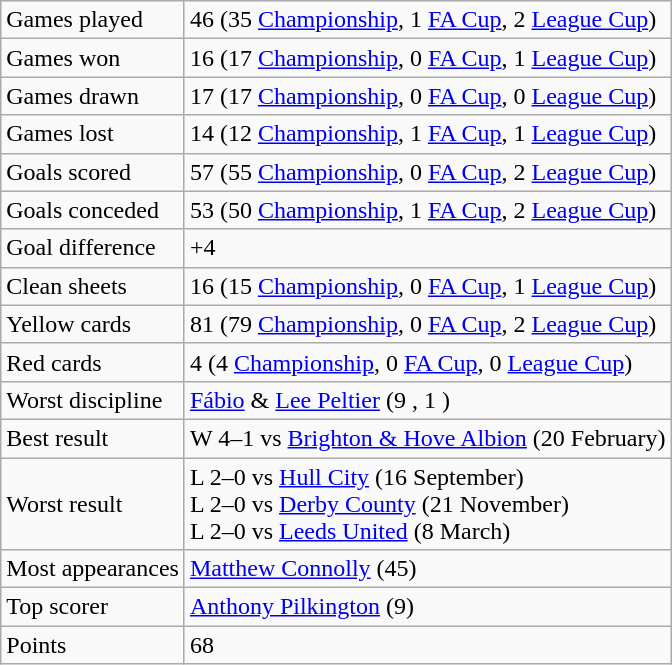<table class="wikitable">
<tr>
<td>Games played</td>
<td>46 (35 <a href='#'>Championship</a>, 1 <a href='#'>FA Cup</a>, 2 <a href='#'>League Cup</a>)</td>
</tr>
<tr>
<td>Games won</td>
<td>16 (17 <a href='#'>Championship</a>, 0 <a href='#'>FA Cup</a>, 1 <a href='#'>League Cup</a>)</td>
</tr>
<tr>
<td>Games drawn</td>
<td>17 (17 <a href='#'>Championship</a>, 0 <a href='#'>FA Cup</a>, 0 <a href='#'>League Cup</a>)</td>
</tr>
<tr>
<td>Games lost</td>
<td>14 (12 <a href='#'>Championship</a>, 1 <a href='#'>FA Cup</a>, 1 <a href='#'>League Cup</a>)</td>
</tr>
<tr>
<td>Goals scored</td>
<td>57 (55 <a href='#'>Championship</a>, 0 <a href='#'>FA Cup</a>, 2 <a href='#'>League Cup</a>)</td>
</tr>
<tr>
<td>Goals conceded</td>
<td>53 (50 <a href='#'>Championship</a>, 1 <a href='#'>FA Cup</a>, 2 <a href='#'>League Cup</a>)</td>
</tr>
<tr>
<td>Goal difference</td>
<td>+4</td>
</tr>
<tr>
<td>Clean sheets</td>
<td>16 (15 <a href='#'>Championship</a>, 0 <a href='#'>FA Cup</a>, 1 <a href='#'>League Cup</a>)</td>
</tr>
<tr>
<td>Yellow cards</td>
<td>81 (79 <a href='#'>Championship</a>, 0 <a href='#'>FA Cup</a>, 2 <a href='#'>League Cup</a>)</td>
</tr>
<tr>
<td>Red cards</td>
<td>4 (4 <a href='#'>Championship</a>, 0 <a href='#'>FA Cup</a>, 0 <a href='#'>League Cup</a>)</td>
</tr>
<tr>
<td>Worst discipline</td>
<td><a href='#'>Fábio</a> & <a href='#'>Lee Peltier</a> (9 , 1 )</td>
</tr>
<tr>
<td>Best result</td>
<td>W 4–1 vs <a href='#'>Brighton & Hove Albion</a> (20 February)</td>
</tr>
<tr>
<td>Worst result</td>
<td>L 2–0 vs <a href='#'>Hull City</a> (16 September)<br>L 2–0 vs <a href='#'>Derby County</a> (21 November)<br> L 2–0 vs <a href='#'>Leeds United</a> (8 March)</td>
</tr>
<tr>
<td>Most appearances</td>
<td><a href='#'>Matthew Connolly</a> (45)</td>
</tr>
<tr>
<td>Top scorer</td>
<td><a href='#'>Anthony Pilkington</a> (9)</td>
</tr>
<tr>
<td>Points</td>
<td>68</td>
</tr>
</table>
